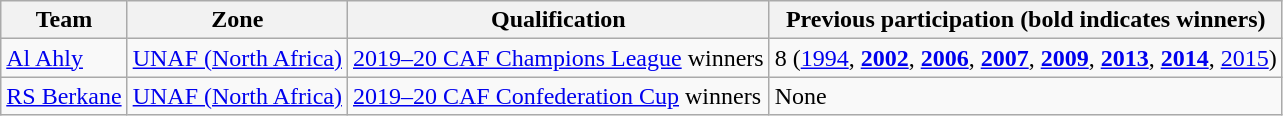<table class="wikitable">
<tr>
<th>Team</th>
<th>Zone</th>
<th>Qualification</th>
<th>Previous participation (bold indicates winners)</th>
</tr>
<tr>
<td> <a href='#'>Al Ahly</a></td>
<td><a href='#'>UNAF (North Africa)</a></td>
<td><a href='#'>2019–20 CAF Champions League</a> winners</td>
<td>8 (<a href='#'>1994</a>, <strong><a href='#'>2002</a></strong>, <strong><a href='#'>2006</a></strong>, <strong><a href='#'>2007</a></strong>, <strong><a href='#'>2009</a></strong>, <strong><a href='#'>2013</a></strong>, <strong><a href='#'>2014</a></strong>, <a href='#'>2015</a>)</td>
</tr>
<tr>
<td> <a href='#'>RS Berkane</a></td>
<td><a href='#'>UNAF (North Africa)</a></td>
<td><a href='#'>2019–20 CAF Confederation Cup</a> winners</td>
<td>None</td>
</tr>
</table>
